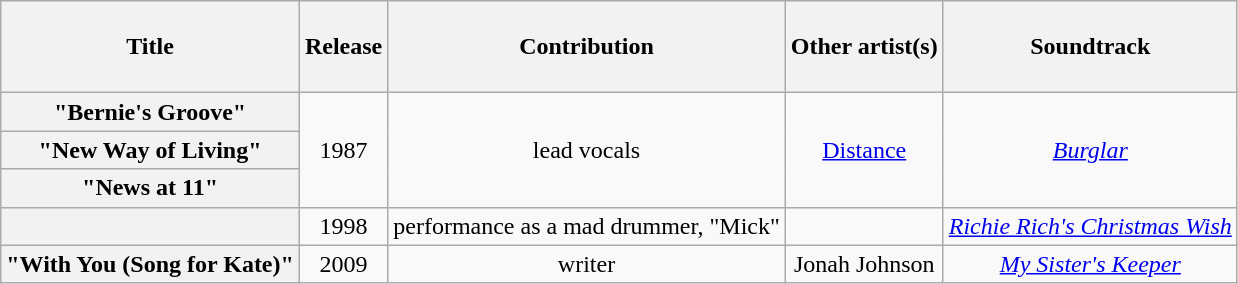<table class="wikitable plainrowheaders" style="text-align:center;">
<tr>
<th scope="col"><br>Title<br><br></th>
<th scope="col">Release</th>
<th scope="col">Contribution</th>
<th scope="col">Other artist(s)</th>
<th scope="col">Soundtrack</th>
</tr>
<tr>
<th scope="row">"Bernie's Groove"</th>
<td rowspan="3">1987</td>
<td rowspan="3">lead vocals</td>
<td rowspan="3"><a href='#'>Distance</a></td>
<td rowspan="3"><em><a href='#'>Burglar</a></em></td>
</tr>
<tr>
<th scope="row">"New Way of Living"</th>
</tr>
<tr>
<th scope="row">"News at 11"</th>
</tr>
<tr>
<th scope="row"></th>
<td>1998</td>
<td>performance as a mad drummer, "Mick"</td>
<td></td>
<td><em><a href='#'>Richie Rich's Christmas Wish</a></em></td>
</tr>
<tr>
<th scope="row">"With You (Song for Kate)"</th>
<td>2009</td>
<td>writer</td>
<td>Jonah Johnson</td>
<td><em><a href='#'>My Sister's Keeper</a></em></td>
</tr>
</table>
